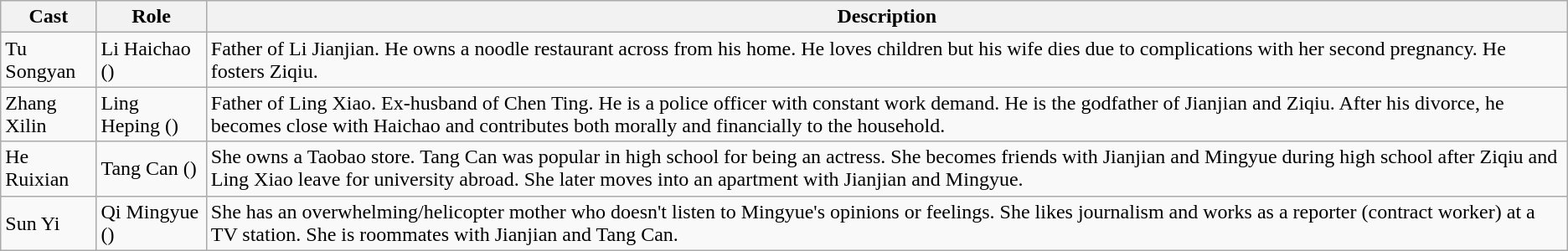<table class="wikitable">
<tr>
<th>Cast</th>
<th>Role</th>
<th>Description</th>
</tr>
<tr>
<td>Tu Songyan</td>
<td>Li Haichao ()</td>
<td>Father of Li Jianjian. He owns a noodle restaurant across from his home. He loves children but his wife dies due to complications with her second pregnancy. He fosters Ziqiu.</td>
</tr>
<tr>
<td>Zhang Xilin</td>
<td>Ling Heping ()</td>
<td>Father of Ling Xiao. Ex-husband of Chen Ting. He is a police officer with constant work demand. He is the godfather of Jianjian and Ziqiu. After his divorce, he becomes close with Haichao and contributes both morally and financially to the household.</td>
</tr>
<tr>
<td>He Ruixian</td>
<td>Tang Can ()</td>
<td>She owns a Taobao store. Tang Can was popular in high school for being an actress. She becomes friends with Jianjian and Mingyue during high school after Ziqiu and Ling Xiao leave for university abroad. She later moves into an apartment with Jianjian and Mingyue.</td>
</tr>
<tr>
<td>Sun Yi</td>
<td>Qi Mingyue ()</td>
<td>She has an overwhelming/helicopter mother who doesn't listen to Mingyue's opinions or feelings. She likes journalism and works as a reporter (contract worker) at a TV station. She is roommates with Jianjian and Tang Can.</td>
</tr>
</table>
